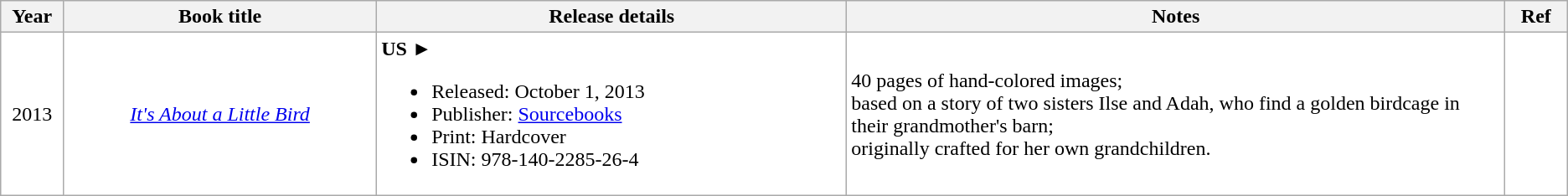<table class="wikitable">
<tr>
<th valign=top width=4%>Year</th>
<th valign=top width=20%>Book title</th>
<th valign=top width=30%>Release details</th>
<th valign=top width=42%>Notes</th>
<th valign=top width=4%>Ref</th>
</tr>
<tr>
<td style=background:white; align=center>2013</td>
<td style=background:white; align=center><em><a href='#'>It's About a Little Bird</a></em></td>
<td style=background:white><strong>US</strong> ►<br><ul><li>Released: October 1, 2013</li><li>Publisher: <a href='#'>Sourcebooks</a></li><li>Print: Hardcover</li><li>ISIN: 978-140-2285-26-4</li></ul></td>
<td style=background:white> 40 pages of hand-colored images; <br>based on a story of two sisters Ilse and Adah, who find a golden birdcage in their grandmother's barn; <br> originally crafted for her own grandchildren.</td>
<td width=4% style=background:white align=center><br><br></td>
</tr>
</table>
